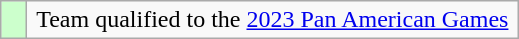<table class="wikitable" style="text-align: center;">
<tr>
<td width=10px bgcolor=#ccffcc></td>
<td width=320px>Team qualified to the <a href='#'>2023 Pan American Games</a></td>
</tr>
</table>
